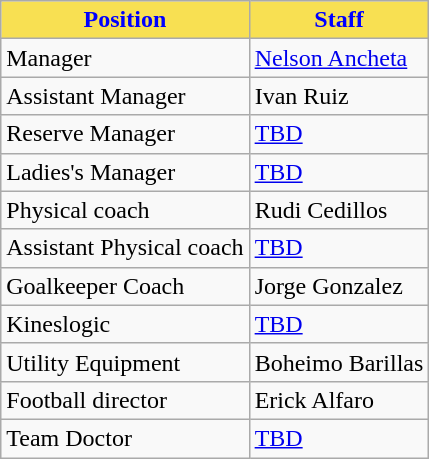<table class="wikitable">
<tr>
<th style="color:Blue; background:#F8E052;">Position</th>
<th style="color:Blue; background:#F8E052;">Staff</th>
</tr>
<tr>
<td>Manager</td>
<td> <a href='#'>Nelson Ancheta</a></td>
</tr>
<tr>
<td>Assistant Manager</td>
<td> Ivan Ruiz</td>
</tr>
<tr>
<td>Reserve Manager</td>
<td> <a href='#'>TBD</a></td>
</tr>
<tr>
<td>Ladies's Manager</td>
<td> <a href='#'>TBD</a></td>
</tr>
<tr>
<td>Physical coach</td>
<td> Rudi Cedillos</td>
</tr>
<tr>
<td>Assistant Physical coach</td>
<td> <a href='#'>TBD</a></td>
</tr>
<tr>
<td>Goalkeeper Coach</td>
<td> Jorge Gonzalez</td>
</tr>
<tr>
<td>Kineslogic</td>
<td> <a href='#'>TBD</a></td>
</tr>
<tr>
<td>Utility Equipment</td>
<td> Boheimo Barillas</td>
</tr>
<tr>
<td>Football director</td>
<td> Erick Alfaro</td>
</tr>
<tr>
<td>Team Doctor</td>
<td> <a href='#'>TBD</a></td>
</tr>
</table>
